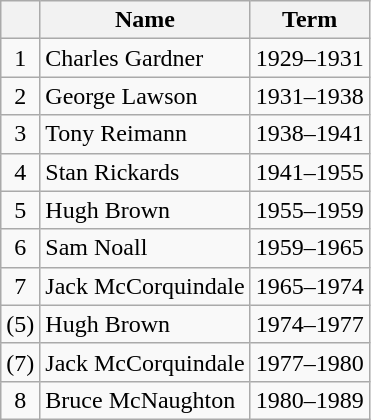<table class="wikitable">
<tr>
<th></th>
<th>Name</th>
<th>Term</th>
</tr>
<tr>
<td align=center>1</td>
<td>Charles Gardner</td>
<td>1929–1931</td>
</tr>
<tr>
<td align=center>2</td>
<td>George Lawson</td>
<td>1931–1938</td>
</tr>
<tr>
<td align=center>3</td>
<td>Tony Reimann</td>
<td>1938–1941</td>
</tr>
<tr>
<td align=center>4</td>
<td>Stan Rickards</td>
<td>1941–1955</td>
</tr>
<tr>
<td align=center>5</td>
<td>Hugh Brown</td>
<td>1955–1959</td>
</tr>
<tr>
<td align=center>6</td>
<td>Sam Noall</td>
<td>1959–1965</td>
</tr>
<tr>
<td align=center>7</td>
<td>Jack McCorquindale</td>
<td>1965–1974</td>
</tr>
<tr>
<td align=center>(5)</td>
<td>Hugh Brown</td>
<td>1974–1977</td>
</tr>
<tr>
<td align=center>(7)</td>
<td>Jack McCorquindale</td>
<td>1977–1980</td>
</tr>
<tr>
<td align=center>8</td>
<td>Bruce McNaughton</td>
<td>1980–1989</td>
</tr>
</table>
